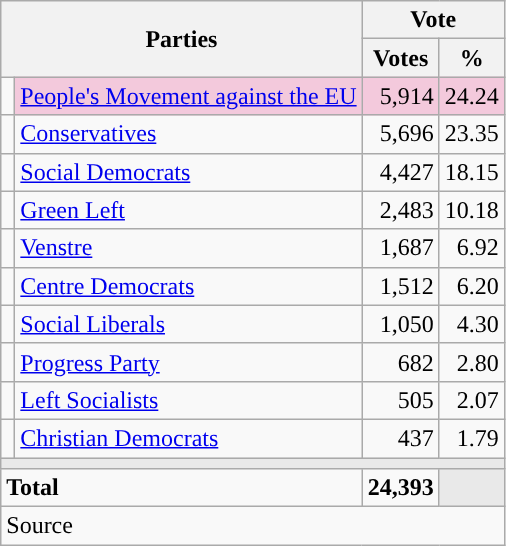<table class="wikitable" style="text-align:right;">
<tr>
<th style="text-align:centre;" rowspan="2" colspan="2" width="225">Parties</th>
<th colspan="3">Vote</th>
</tr>
<tr>
<th width="15">Votes</th>
<th width="15">%</th>
</tr>
<tr>
<td width="2" style="color:inherit;background:"></td>
<td bgcolor=#f3c9dc   align="left"><a href='#'>People's Movement against the EU</a></td>
<td bgcolor=#f3c9dc>5,914</td>
<td bgcolor=#f3c9dc>24.24</td>
</tr>
<tr>
<td width="2" style="color:inherit;background:"></td>
<td align="left"><a href='#'>Conservatives</a></td>
<td>5,696</td>
<td>23.35</td>
</tr>
<tr>
<td width="2" style="color:inherit;background:"></td>
<td align="left"><a href='#'>Social Democrats</a></td>
<td>4,427</td>
<td>18.15</td>
</tr>
<tr>
<td width="2" style="color:inherit;background:"></td>
<td align="left"><a href='#'>Green Left</a></td>
<td>2,483</td>
<td>10.18</td>
</tr>
<tr>
<td width="2" style="color:inherit;background:"></td>
<td align="left"><a href='#'>Venstre</a></td>
<td>1,687</td>
<td>6.92</td>
</tr>
<tr>
<td width="2" style="color:inherit;background:"></td>
<td align="left"><a href='#'>Centre Democrats</a></td>
<td>1,512</td>
<td>6.20</td>
</tr>
<tr>
<td width="2" style="color:inherit;background:"></td>
<td align="left"><a href='#'>Social Liberals</a></td>
<td>1,050</td>
<td>4.30</td>
</tr>
<tr>
<td width="2" style="color:inherit;background:"></td>
<td align="left"><a href='#'>Progress Party</a></td>
<td>682</td>
<td>2.80</td>
</tr>
<tr>
<td width="2" style="color:inherit;background:"></td>
<td align="left"><a href='#'>Left Socialists</a></td>
<td>505</td>
<td>2.07</td>
</tr>
<tr>
<td width="2" style="color:inherit;background:"></td>
<td align="left"><a href='#'>Christian Democrats</a></td>
<td>437</td>
<td>1.79</td>
</tr>
<tr>
<td colspan="7" bgcolor="#E9E9E9"></td>
</tr>
<tr>
<td align="left" colspan="2"><strong>Total</strong></td>
<td><strong>24,393</strong></td>
<td bgcolor="#E9E9E9" colspan="2"></td>
</tr>
<tr>
<td align="left" colspan="6">Source</td>
</tr>
</table>
